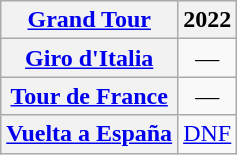<table class="wikitable plainrowheaders">
<tr>
<th scope="col"><a href='#'>Grand Tour</a></th>
<th scope="col">2022</th>
</tr>
<tr style="text-align:center;">
<th scope="row"> <a href='#'>Giro d'Italia</a></th>
<td>—</td>
</tr>
<tr style="text-align:center;">
<th scope="row"> <a href='#'>Tour de France</a></th>
<td>—</td>
</tr>
<tr style="text-align:center;">
<th scope="row"> <a href='#'>Vuelta a España</a></th>
<td><a href='#'>DNF</a></td>
</tr>
</table>
